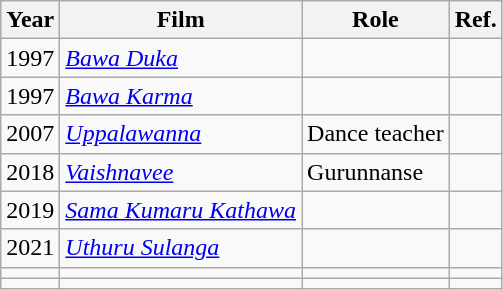<table class="wikitable">
<tr>
<th>Year</th>
<th>Film</th>
<th>Role</th>
<th>Ref.</th>
</tr>
<tr>
<td>1997</td>
<td><em><a href='#'>Bawa Duka</a></em></td>
<td></td>
<td></td>
</tr>
<tr>
<td>1997</td>
<td><em><a href='#'>Bawa Karma</a></em></td>
<td></td>
<td></td>
</tr>
<tr>
<td>2007</td>
<td><em><a href='#'>Uppalawanna</a></em></td>
<td>Dance teacher</td>
<td></td>
</tr>
<tr>
<td>2018</td>
<td><em><a href='#'>Vaishnavee</a></em></td>
<td>Gurunnanse</td>
<td></td>
</tr>
<tr>
<td>2019</td>
<td><em><a href='#'>Sama Kumaru Kathawa</a></em></td>
<td></td>
<td></td>
</tr>
<tr>
<td>2021</td>
<td><em><a href='#'>Uthuru Sulanga</a></em></td>
<td></td>
<td></td>
</tr>
<tr>
<td></td>
<td></td>
<td></td>
<td></td>
</tr>
<tr>
<td></td>
<td></td>
<td></td>
<td></td>
</tr>
</table>
